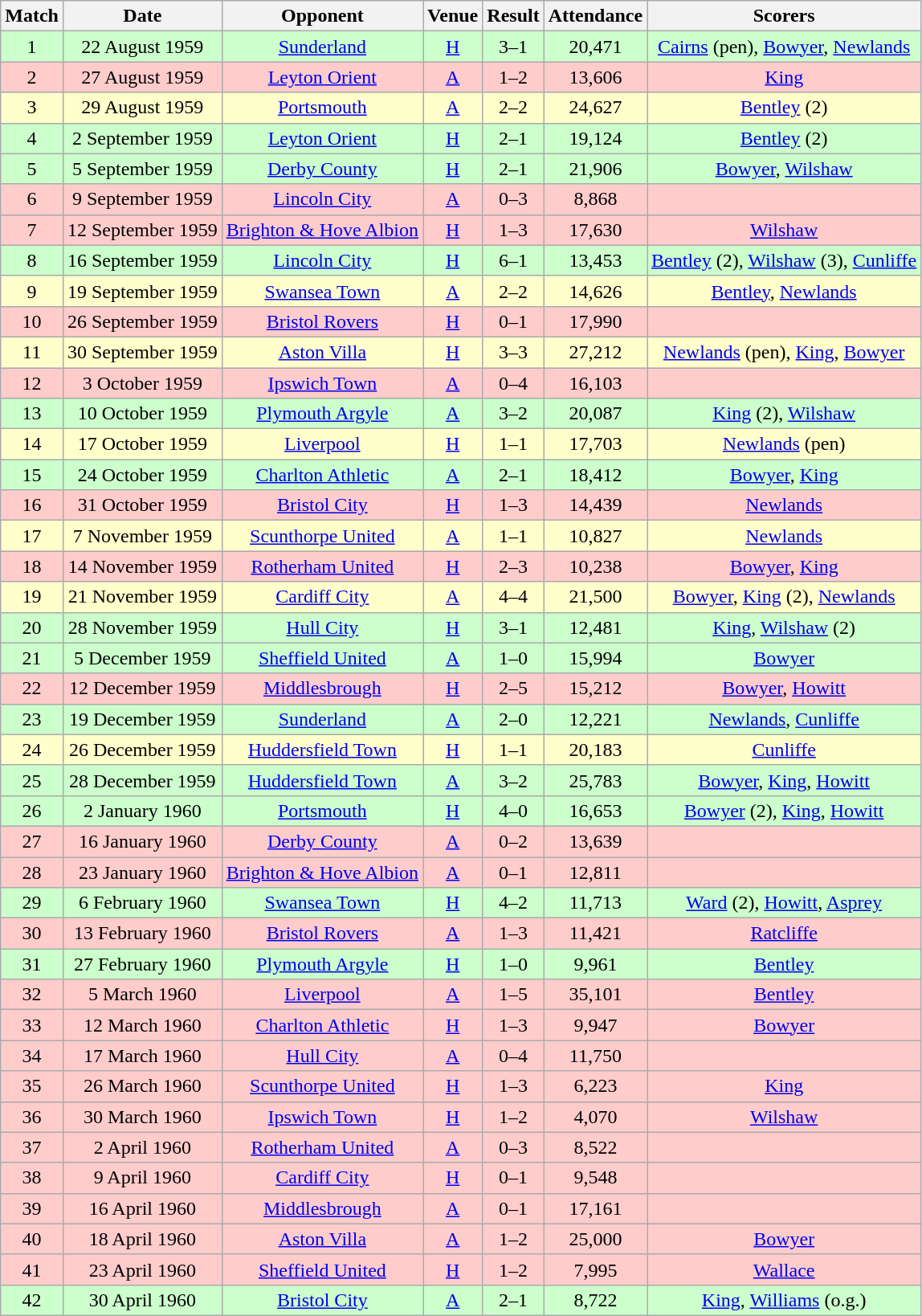<table class="wikitable" style="font-size:100%; text-align:center">
<tr>
<th>Match</th>
<th>Date</th>
<th>Opponent</th>
<th>Venue</th>
<th>Result</th>
<th>Attendance</th>
<th>Scorers</th>
</tr>
<tr style="background-color: #CCFFCC;">
<td>1</td>
<td>22 August 1959</td>
<td><a href='#'>Sunderland</a></td>
<td><a href='#'>H</a></td>
<td>3–1</td>
<td>20,471</td>
<td><a href='#'>Cairns</a> (pen), <a href='#'>Bowyer</a>, <a href='#'>Newlands</a></td>
</tr>
<tr style="background-color: #FFCCCC;">
<td>2</td>
<td>27 August 1959</td>
<td><a href='#'>Leyton Orient</a></td>
<td><a href='#'>A</a></td>
<td>1–2</td>
<td>13,606</td>
<td><a href='#'>King</a></td>
</tr>
<tr style="background-color: #FFFFCC;">
<td>3</td>
<td>29 August 1959</td>
<td><a href='#'>Portsmouth</a></td>
<td><a href='#'>A</a></td>
<td>2–2</td>
<td>24,627</td>
<td><a href='#'>Bentley</a> (2)</td>
</tr>
<tr style="background-color: #CCFFCC;">
<td>4</td>
<td>2 September 1959</td>
<td><a href='#'>Leyton Orient</a></td>
<td><a href='#'>H</a></td>
<td>2–1</td>
<td>19,124</td>
<td><a href='#'>Bentley</a> (2)</td>
</tr>
<tr style="background-color: #CCFFCC;">
<td>5</td>
<td>5 September 1959</td>
<td><a href='#'>Derby County</a></td>
<td><a href='#'>H</a></td>
<td>2–1</td>
<td>21,906</td>
<td><a href='#'>Bowyer</a>, <a href='#'>Wilshaw</a></td>
</tr>
<tr style="background-color: #FFCCCC;">
<td>6</td>
<td>9 September 1959</td>
<td><a href='#'>Lincoln City</a></td>
<td><a href='#'>A</a></td>
<td>0–3</td>
<td>8,868</td>
<td></td>
</tr>
<tr style="background-color: #FFCCCC;">
<td>7</td>
<td>12 September 1959</td>
<td><a href='#'>Brighton & Hove Albion</a></td>
<td><a href='#'>H</a></td>
<td>1–3</td>
<td>17,630</td>
<td><a href='#'>Wilshaw</a></td>
</tr>
<tr style="background-color: #CCFFCC;">
<td>8</td>
<td>16 September 1959</td>
<td><a href='#'>Lincoln City</a></td>
<td><a href='#'>H</a></td>
<td>6–1</td>
<td>13,453</td>
<td><a href='#'>Bentley</a> (2), <a href='#'>Wilshaw</a> (3), <a href='#'>Cunliffe</a></td>
</tr>
<tr style="background-color: #FFFFCC;">
<td>9</td>
<td>19 September 1959</td>
<td><a href='#'>Swansea Town</a></td>
<td><a href='#'>A</a></td>
<td>2–2</td>
<td>14,626</td>
<td><a href='#'>Bentley</a>, <a href='#'>Newlands</a></td>
</tr>
<tr style="background-color: #FFCCCC;">
<td>10</td>
<td>26 September 1959</td>
<td><a href='#'>Bristol Rovers</a></td>
<td><a href='#'>H</a></td>
<td>0–1</td>
<td>17,990</td>
<td></td>
</tr>
<tr style="background-color: #FFFFCC;">
<td>11</td>
<td>30 September 1959</td>
<td><a href='#'>Aston Villa</a></td>
<td><a href='#'>H</a></td>
<td>3–3</td>
<td>27,212</td>
<td><a href='#'>Newlands</a> (pen), <a href='#'>King</a>, <a href='#'>Bowyer</a></td>
</tr>
<tr style="background-color: #FFCCCC;">
<td>12</td>
<td>3 October 1959</td>
<td><a href='#'>Ipswich Town</a></td>
<td><a href='#'>A</a></td>
<td>0–4</td>
<td>16,103</td>
<td></td>
</tr>
<tr style="background-color: #CCFFCC;">
<td>13</td>
<td>10 October 1959</td>
<td><a href='#'>Plymouth Argyle</a></td>
<td><a href='#'>A</a></td>
<td>3–2</td>
<td>20,087</td>
<td><a href='#'>King</a> (2), <a href='#'>Wilshaw</a></td>
</tr>
<tr style="background-color: #FFFFCC;">
<td>14</td>
<td>17 October 1959</td>
<td><a href='#'>Liverpool</a></td>
<td><a href='#'>H</a></td>
<td>1–1</td>
<td>17,703</td>
<td><a href='#'>Newlands</a> (pen)</td>
</tr>
<tr style="background-color: #CCFFCC;">
<td>15</td>
<td>24 October 1959</td>
<td><a href='#'>Charlton Athletic</a></td>
<td><a href='#'>A</a></td>
<td>2–1</td>
<td>18,412</td>
<td><a href='#'>Bowyer</a>, <a href='#'>King</a></td>
</tr>
<tr style="background-color: #FFCCCC;">
<td>16</td>
<td>31 October 1959</td>
<td><a href='#'>Bristol City</a></td>
<td><a href='#'>H</a></td>
<td>1–3</td>
<td>14,439</td>
<td><a href='#'>Newlands</a></td>
</tr>
<tr style="background-color: #FFFFCC;">
<td>17</td>
<td>7 November 1959</td>
<td><a href='#'>Scunthorpe United</a></td>
<td><a href='#'>A</a></td>
<td>1–1</td>
<td>10,827</td>
<td><a href='#'>Newlands</a></td>
</tr>
<tr style="background-color: #FFCCCC;">
<td>18</td>
<td>14 November 1959</td>
<td><a href='#'>Rotherham United</a></td>
<td><a href='#'>H</a></td>
<td>2–3</td>
<td>10,238</td>
<td><a href='#'>Bowyer</a>, <a href='#'>King</a></td>
</tr>
<tr style="background-color: #FFFFCC;">
<td>19</td>
<td>21 November 1959</td>
<td><a href='#'>Cardiff City</a></td>
<td><a href='#'>A</a></td>
<td>4–4</td>
<td>21,500</td>
<td><a href='#'>Bowyer</a>, <a href='#'>King</a> (2), <a href='#'>Newlands</a></td>
</tr>
<tr style="background-color: #CCFFCC;">
<td>20</td>
<td>28 November 1959</td>
<td><a href='#'>Hull City</a></td>
<td><a href='#'>H</a></td>
<td>3–1</td>
<td>12,481</td>
<td><a href='#'>King</a>, <a href='#'>Wilshaw</a> (2)</td>
</tr>
<tr style="background-color: #CCFFCC;">
<td>21</td>
<td>5 December 1959</td>
<td><a href='#'>Sheffield United</a></td>
<td><a href='#'>A</a></td>
<td>1–0</td>
<td>15,994</td>
<td><a href='#'>Bowyer</a></td>
</tr>
<tr style="background-color: #FFCCCC;">
<td>22</td>
<td>12 December 1959</td>
<td><a href='#'>Middlesbrough</a></td>
<td><a href='#'>H</a></td>
<td>2–5</td>
<td>15,212</td>
<td><a href='#'>Bowyer</a>, <a href='#'>Howitt</a></td>
</tr>
<tr style="background-color: #CCFFCC;">
<td>23</td>
<td>19 December 1959</td>
<td><a href='#'>Sunderland</a></td>
<td><a href='#'>A</a></td>
<td>2–0</td>
<td>12,221</td>
<td><a href='#'>Newlands</a>, <a href='#'>Cunliffe</a></td>
</tr>
<tr style="background-color: #FFFFCC;">
<td>24</td>
<td>26 December 1959</td>
<td><a href='#'>Huddersfield Town</a></td>
<td><a href='#'>H</a></td>
<td>1–1</td>
<td>20,183</td>
<td><a href='#'>Cunliffe</a></td>
</tr>
<tr style="background-color: #CCFFCC;">
<td>25</td>
<td>28 December 1959</td>
<td><a href='#'>Huddersfield Town</a></td>
<td><a href='#'>A</a></td>
<td>3–2</td>
<td>25,783</td>
<td><a href='#'>Bowyer</a>, <a href='#'>King</a>, <a href='#'>Howitt</a></td>
</tr>
<tr style="background-color: #CCFFCC;">
<td>26</td>
<td>2 January 1960</td>
<td><a href='#'>Portsmouth</a></td>
<td><a href='#'>H</a></td>
<td>4–0</td>
<td>16,653</td>
<td><a href='#'>Bowyer</a> (2), <a href='#'>King</a>, <a href='#'>Howitt</a></td>
</tr>
<tr style="background-color: #FFCCCC;">
<td>27</td>
<td>16 January 1960</td>
<td><a href='#'>Derby County</a></td>
<td><a href='#'>A</a></td>
<td>0–2</td>
<td>13,639</td>
<td></td>
</tr>
<tr style="background-color: #FFCCCC;">
<td>28</td>
<td>23 January 1960</td>
<td><a href='#'>Brighton & Hove Albion</a></td>
<td><a href='#'>A</a></td>
<td>0–1</td>
<td>12,811</td>
<td></td>
</tr>
<tr style="background-color: #CCFFCC;">
<td>29</td>
<td>6 February 1960</td>
<td><a href='#'>Swansea Town</a></td>
<td><a href='#'>H</a></td>
<td>4–2</td>
<td>11,713</td>
<td><a href='#'>Ward</a> (2), <a href='#'>Howitt</a>, <a href='#'>Asprey</a></td>
</tr>
<tr style="background-color: #FFCCCC;">
<td>30</td>
<td>13 February 1960</td>
<td><a href='#'>Bristol Rovers</a></td>
<td><a href='#'>A</a></td>
<td>1–3</td>
<td>11,421</td>
<td><a href='#'>Ratcliffe</a></td>
</tr>
<tr style="background-color: #CCFFCC;">
<td>31</td>
<td>27 February 1960</td>
<td><a href='#'>Plymouth Argyle</a></td>
<td><a href='#'>H</a></td>
<td>1–0</td>
<td>9,961</td>
<td><a href='#'>Bentley</a></td>
</tr>
<tr style="background-color: #FFCCCC;">
<td>32</td>
<td>5 March 1960</td>
<td><a href='#'>Liverpool</a></td>
<td><a href='#'>A</a></td>
<td>1–5</td>
<td>35,101</td>
<td><a href='#'>Bentley</a></td>
</tr>
<tr style="background-color: #FFCCCC;">
<td>33</td>
<td>12 March 1960</td>
<td><a href='#'>Charlton Athletic</a></td>
<td><a href='#'>H</a></td>
<td>1–3</td>
<td>9,947</td>
<td><a href='#'>Bowyer</a></td>
</tr>
<tr style="background-color: #FFCCCC;">
<td>34</td>
<td>17 March 1960</td>
<td><a href='#'>Hull City</a></td>
<td><a href='#'>A</a></td>
<td>0–4</td>
<td>11,750</td>
<td></td>
</tr>
<tr style="background-color: #FFCCCC;">
<td>35</td>
<td>26 March 1960</td>
<td><a href='#'>Scunthorpe United</a></td>
<td><a href='#'>H</a></td>
<td>1–3</td>
<td>6,223</td>
<td><a href='#'>King</a></td>
</tr>
<tr style="background-color: #FFCCCC;">
<td>36</td>
<td>30 March 1960</td>
<td><a href='#'>Ipswich Town</a></td>
<td><a href='#'>H</a></td>
<td>1–2</td>
<td>4,070</td>
<td><a href='#'>Wilshaw</a></td>
</tr>
<tr style="background-color: #FFCCCC;">
<td>37</td>
<td>2 April 1960</td>
<td><a href='#'>Rotherham United</a></td>
<td><a href='#'>A</a></td>
<td>0–3</td>
<td>8,522</td>
<td></td>
</tr>
<tr style="background-color: #FFCCCC;">
<td>38</td>
<td>9 April 1960</td>
<td><a href='#'>Cardiff City</a></td>
<td><a href='#'>H</a></td>
<td>0–1</td>
<td>9,548</td>
<td></td>
</tr>
<tr style="background-color: #FFCCCC;">
<td>39</td>
<td>16 April 1960</td>
<td><a href='#'>Middlesbrough</a></td>
<td><a href='#'>A</a></td>
<td>0–1</td>
<td>17,161</td>
<td></td>
</tr>
<tr style="background-color: #FFCCCC;">
<td>40</td>
<td>18 April 1960</td>
<td><a href='#'>Aston Villa</a></td>
<td><a href='#'>A</a></td>
<td>1–2</td>
<td>25,000</td>
<td><a href='#'>Bowyer</a></td>
</tr>
<tr style="background-color: #FFCCCC;">
<td>41</td>
<td>23 April 1960</td>
<td><a href='#'>Sheffield United</a></td>
<td><a href='#'>H</a></td>
<td>1–2</td>
<td>7,995</td>
<td><a href='#'>Wallace</a></td>
</tr>
<tr style="background-color: #CCFFCC;">
<td>42</td>
<td>30 April 1960</td>
<td><a href='#'>Bristol City</a></td>
<td><a href='#'>A</a></td>
<td>2–1</td>
<td>8,722</td>
<td><a href='#'>King</a>, <a href='#'>Williams</a> (o.g.)</td>
</tr>
</table>
